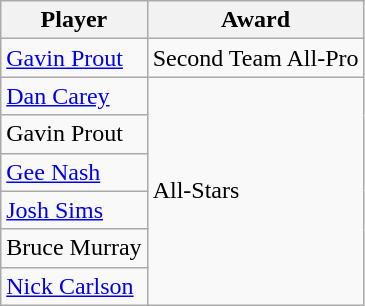<table class="wikitable">
<tr>
<th>Player</th>
<th>Award</th>
</tr>
<tr>
<td><a href='#'>Gavin Prout</a></td>
<td>Second Team All-Pro</td>
</tr>
<tr>
<td><a href='#'>Dan Carey</a></td>
<td rowspan=6>All-Stars</td>
</tr>
<tr>
<td>Gavin Prout</td>
</tr>
<tr>
<td><a href='#'>Gee Nash</a></td>
</tr>
<tr>
<td><a href='#'>Josh Sims</a></td>
</tr>
<tr>
<td>Bruce Murray</td>
</tr>
<tr>
<td><a href='#'>Nick Carlson</a></td>
</tr>
</table>
